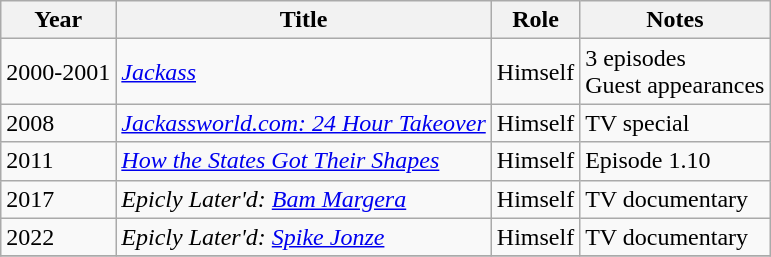<table class="wikitable sortable">
<tr>
<th>Year</th>
<th>Title</th>
<th>Role</th>
<th class="unsortable">Notes</th>
</tr>
<tr>
<td>2000-2001</td>
<td><em><a href='#'>Jackass</a></em></td>
<td>Himself</td>
<td>3 episodes<br>Guest appearances</td>
</tr>
<tr>
<td>2008</td>
<td><em><a href='#'>Jackassworld.com: 24 Hour Takeover</a></em></td>
<td>Himself</td>
<td>TV special</td>
</tr>
<tr>
<td>2011</td>
<td><em><a href='#'>How the States Got Their Shapes</a></em></td>
<td>Himself</td>
<td>Episode 1.10</td>
</tr>
<tr>
<td>2017</td>
<td><em>Epicly Later'd: <a href='#'>Bam Margera</a></em></td>
<td>Himself</td>
<td>TV documentary</td>
</tr>
<tr>
<td>2022</td>
<td><em>Epicly Later'd: <a href='#'>Spike Jonze</a></em></td>
<td>Himself</td>
<td>TV documentary</td>
</tr>
<tr>
</tr>
</table>
